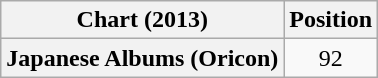<table class="wikitable plainrowheaders" style="text-align:center">
<tr>
<th scope="col">Chart (2013)</th>
<th scope="col">Position</th>
</tr>
<tr>
<th scope="row">Japanese Albums (Oricon)</th>
<td>92</td>
</tr>
</table>
